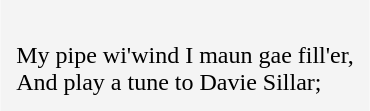<table cellpadding=10 border="0" align=center>
<tr>
<td bgcolor=#f4f4f4><br>My pipe wi'wind I maun gae fill'er,<br>
And play a tune to Davie Sillar;<br></td>
</tr>
</table>
